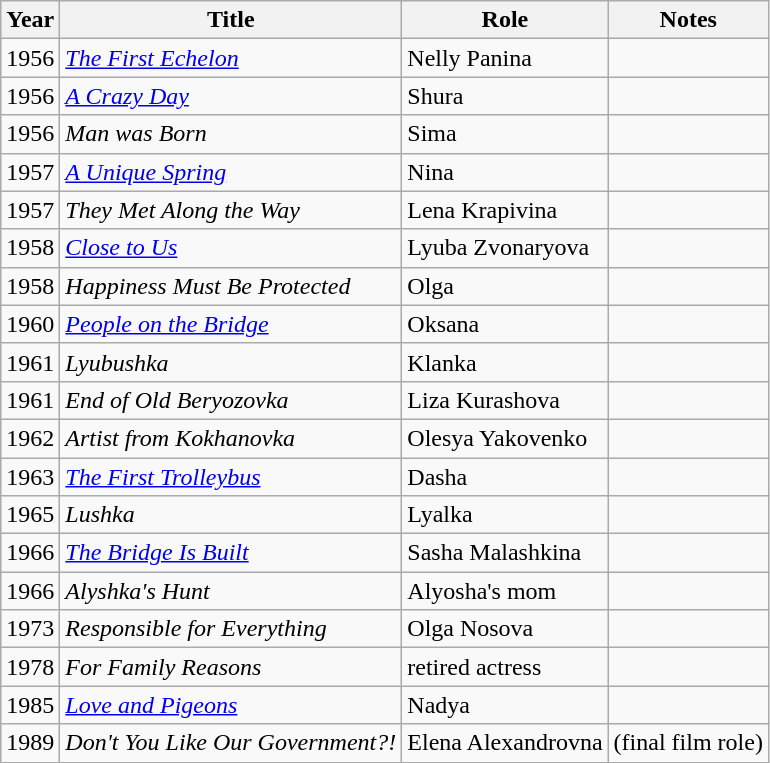<table class="wikitable">
<tr>
<th>Year</th>
<th>Title</th>
<th>Role</th>
<th>Notes</th>
</tr>
<tr>
<td>1956</td>
<td><em><a href='#'>The First Echelon</a></em></td>
<td>Nelly Panina</td>
<td></td>
</tr>
<tr>
<td>1956</td>
<td><em><a href='#'>A Crazy Day</a></em></td>
<td>Shura</td>
<td></td>
</tr>
<tr>
<td>1956</td>
<td><em>Man was Born</em></td>
<td>Sima</td>
<td></td>
</tr>
<tr>
<td>1957</td>
<td><em><a href='#'>A Unique Spring</a></em></td>
<td>Nina</td>
<td></td>
</tr>
<tr>
<td>1957</td>
<td><em>They Met Along the Way</em></td>
<td>Lena Krapivina</td>
<td></td>
</tr>
<tr>
<td>1958</td>
<td><em><a href='#'>Close to Us</a></em></td>
<td>Lyuba Zvonaryova</td>
<td></td>
</tr>
<tr>
<td>1958</td>
<td><em>Happiness Must Be Protected</em></td>
<td>Olga</td>
<td></td>
</tr>
<tr>
<td>1960</td>
<td><em><a href='#'>People on the Bridge</a></em></td>
<td>Oksana</td>
<td></td>
</tr>
<tr>
<td>1961</td>
<td><em>Lyubushka</em></td>
<td>Klanka</td>
<td></td>
</tr>
<tr>
<td>1961</td>
<td><em>End of Old Beryozovka</em></td>
<td>Liza Kurashova</td>
<td></td>
</tr>
<tr>
<td>1962</td>
<td><em>Artist from Kokhanovka</em></td>
<td>Olesya Yakovenko</td>
<td></td>
</tr>
<tr>
<td>1963</td>
<td><em><a href='#'>The First Trolleybus</a></em></td>
<td>Dasha</td>
<td></td>
</tr>
<tr>
<td>1965</td>
<td><em>Lushka</em></td>
<td>Lyalka</td>
<td></td>
</tr>
<tr>
<td>1966</td>
<td><em><a href='#'>The Bridge Is Built</a></em></td>
<td>Sasha Malashkina</td>
<td></td>
</tr>
<tr>
<td>1966</td>
<td><em>Alyshka's Hunt</em></td>
<td>Alyosha's mom</td>
<td></td>
</tr>
<tr>
<td>1973</td>
<td><em>Responsible for Everything</em></td>
<td>Olga Nosova</td>
<td></td>
</tr>
<tr>
<td>1978</td>
<td><em>For Family Reasons</em></td>
<td>retired actress</td>
<td></td>
</tr>
<tr>
<td>1985</td>
<td><em><a href='#'>Love and Pigeons</a></em></td>
<td>Nadya</td>
<td></td>
</tr>
<tr>
<td>1989</td>
<td><em>Don't You Like Our Government?!</em></td>
<td>Elena Alexandrovna</td>
<td>(final film role)</td>
</tr>
</table>
